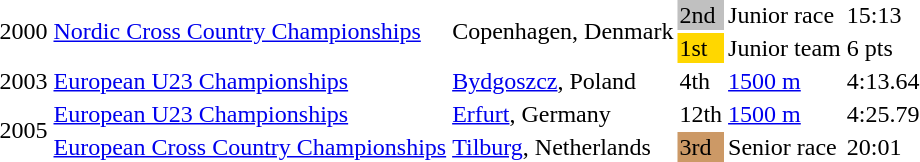<table>
<tr>
<td rowspan=2>2000</td>
<td rowspan=2><a href='#'>Nordic Cross Country Championships</a></td>
<td rowspan=2>Copenhagen, Denmark</td>
<td bgcolor=silver>2nd</td>
<td>Junior race</td>
<td>15:13</td>
</tr>
<tr>
<td bgcolor=gold>1st</td>
<td>Junior team</td>
<td>6 pts</td>
</tr>
<tr>
<td>2003</td>
<td><a href='#'>European U23 Championships</a></td>
<td><a href='#'>Bydgoszcz</a>, Poland</td>
<td>4th</td>
<td><a href='#'>1500 m</a></td>
<td>4:13.64</td>
</tr>
<tr>
<td rowspan=2>2005</td>
<td><a href='#'>European U23 Championships</a></td>
<td><a href='#'>Erfurt</a>, Germany</td>
<td>12th</td>
<td><a href='#'>1500 m</a></td>
<td>4:25.79</td>
</tr>
<tr>
<td><a href='#'>European Cross Country Championships</a></td>
<td><a href='#'>Tilburg</a>, Netherlands</td>
<td bgcolor=cc9966>3rd</td>
<td>Senior race</td>
<td>20:01</td>
</tr>
</table>
